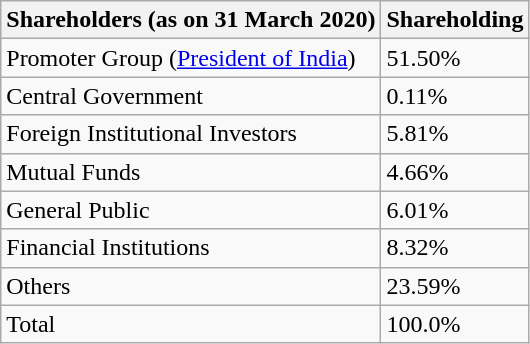<table class="wikitable">
<tr>
<th>Shareholders (as on 31 March 2020)</th>
<th>Shareholding</th>
</tr>
<tr>
<td>Promoter Group (<a href='#'>President of India</a>)</td>
<td>51.50%</td>
</tr>
<tr>
<td>Central Government</td>
<td>0.11%</td>
</tr>
<tr>
<td>Foreign Institutional Investors</td>
<td>5.81%</td>
</tr>
<tr>
<td>Mutual Funds</td>
<td>4.66%</td>
</tr>
<tr>
<td>General Public</td>
<td>6.01%</td>
</tr>
<tr>
<td>Financial Institutions</td>
<td>8.32%</td>
</tr>
<tr>
<td>Others</td>
<td>23.59%</td>
</tr>
<tr>
<td>Total</td>
<td>100.0%</td>
</tr>
</table>
